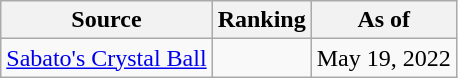<table class="wikitable" style="text-align:center">
<tr>
<th>Source</th>
<th>Ranking</th>
<th>As of</th>
</tr>
<tr>
<td align=left><a href='#'>Sabato's Crystal Ball</a></td>
<td></td>
<td>May 19, 2022</td>
</tr>
</table>
